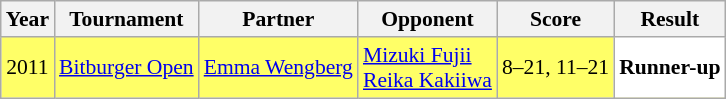<table class="sortable wikitable" style="font-size: 90%;">
<tr>
<th>Year</th>
<th>Tournament</th>
<th>Partner</th>
<th>Opponent</th>
<th>Score</th>
<th>Result</th>
</tr>
<tr style="background:#FFFF67">
<td align="center">2011</td>
<td align="left"><a href='#'>Bitburger Open</a></td>
<td align="left"> <a href='#'>Emma Wengberg</a></td>
<td align="left"> <a href='#'>Mizuki Fujii</a><br> <a href='#'>Reika Kakiiwa</a></td>
<td align="left">8–21, 11–21</td>
<td style="text-align:left; background:white"> <strong>Runner-up</strong></td>
</tr>
</table>
